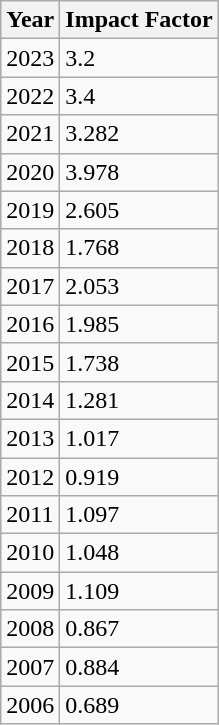<table class="wikitable">
<tr>
<th>Year</th>
<th>Impact Factor</th>
</tr>
<tr>
<td>2023</td>
<td>3.2</td>
</tr>
<tr>
<td>2022</td>
<td>3.4</td>
</tr>
<tr>
<td>2021</td>
<td>3.282</td>
</tr>
<tr>
<td>2020</td>
<td>3.978</td>
</tr>
<tr>
<td>2019</td>
<td>2.605</td>
</tr>
<tr>
<td>2018</td>
<td>1.768</td>
</tr>
<tr>
<td>2017</td>
<td>2.053</td>
</tr>
<tr>
<td>2016</td>
<td>1.985</td>
</tr>
<tr>
<td>2015</td>
<td>1.738</td>
</tr>
<tr>
<td>2014</td>
<td>1.281</td>
</tr>
<tr>
<td>2013</td>
<td>1.017</td>
</tr>
<tr>
<td>2012</td>
<td>0.919</td>
</tr>
<tr>
<td>2011</td>
<td>1.097</td>
</tr>
<tr>
<td>2010</td>
<td>1.048</td>
</tr>
<tr>
<td>2009</td>
<td>1.109</td>
</tr>
<tr>
<td>2008</td>
<td>0.867</td>
</tr>
<tr>
<td>2007</td>
<td>0.884</td>
</tr>
<tr>
<td>2006</td>
<td>0.689</td>
</tr>
</table>
